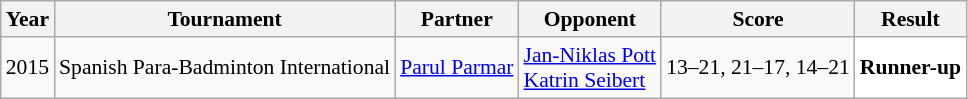<table class="sortable wikitable" style="font-size: 90%;">
<tr>
<th>Year</th>
<th>Tournament</th>
<th>Partner</th>
<th>Opponent</th>
<th>Score</th>
<th>Result</th>
</tr>
<tr>
<td align="center">2015</td>
<td align="left">Spanish Para-Badminton International</td>
<td> <a href='#'>Parul Parmar</a></td>
<td align="left"> <a href='#'>Jan-Niklas Pott</a><br> <a href='#'>Katrin Seibert</a></td>
<td align="left">13–21, 21–17, 14–21</td>
<td style="text-align:left; background:white"> <strong>Runner-up</strong></td>
</tr>
</table>
